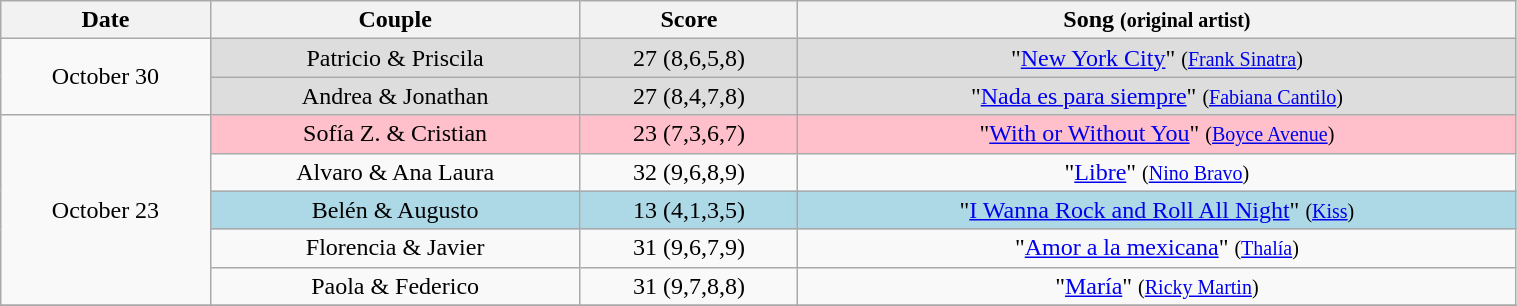<table class="wikitable" style="text-align:center;width:80%;">
<tr>
<th>Date</th>
<th>Couple</th>
<th>Score</th>
<th>Song <small>(original artist)</small></th>
</tr>
<tr>
<td rowspan="2">October 30</td>
<td style="background:#ddd;">Patricio & Priscila</td>
<td style="background:#ddd;">27 (8,6,5,8)</td>
<td style="background:#ddd;">"<a href='#'>New York City</a>" <small>(<a href='#'>Frank Sinatra</a>)</small></td>
</tr>
<tr>
<td style="background:#ddd;">Andrea & Jonathan</td>
<td style="background:#ddd;">27 (8,4,7,8)</td>
<td style="background:#ddd;">"<a href='#'>Nada es para siempre</a>" <small>(<a href='#'>Fabiana Cantilo</a>)</small></td>
</tr>
<tr>
<td rowspan="5">October 23</td>
<td style="background:pink;">Sofía Z. & Cristian</td>
<td style="background:pink;">23 (7,3,6,7)</td>
<td style="background:pink;">"<a href='#'>With or Without You</a>" <small>(<a href='#'>Boyce Avenue</a>)</small></td>
</tr>
<tr>
<td>Alvaro & Ana Laura</td>
<td>32 (9,6,8,9)</td>
<td>"<a href='#'>Libre</a>" <small>(<a href='#'>Nino Bravo</a>)</small></td>
</tr>
<tr>
<td style="background:lightblue;">Belén & Augusto</td>
<td style="background:lightblue;">13 (4,1,3,5)</td>
<td style="background:lightblue;">"<a href='#'>I Wanna Rock and Roll All Night</a>" <small>(<a href='#'>Kiss</a>)</small></td>
</tr>
<tr>
<td>Florencia & Javier</td>
<td>31 (9,6,7,9)</td>
<td>"<a href='#'>Amor a la mexicana</a>" <small>(<a href='#'>Thalía</a>)</small></td>
</tr>
<tr>
<td>Paola & Federico</td>
<td>31 (9,7,8,8)</td>
<td>"<a href='#'>María</a>" <small>(<a href='#'>Ricky Martin</a>)</small></td>
</tr>
<tr>
</tr>
</table>
